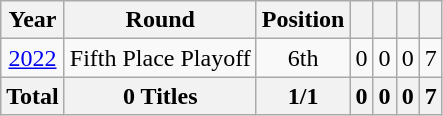<table class="wikitable" style="text-align: center;">
<tr>
<th>Year</th>
<th>Round</th>
<th>Position</th>
<th></th>
<th></th>
<th></th>
<th></th>
</tr>
<tr>
<td> <a href='#'>2022</a></td>
<td>Fifth Place Playoff</td>
<td>6th</td>
<td>0</td>
<td>0</td>
<td>0</td>
<td>7</td>
</tr>
<tr>
<th>Total</th>
<th>0 Titles</th>
<th>1/1</th>
<th>0</th>
<th>0</th>
<th>0</th>
<th>7</th>
</tr>
</table>
